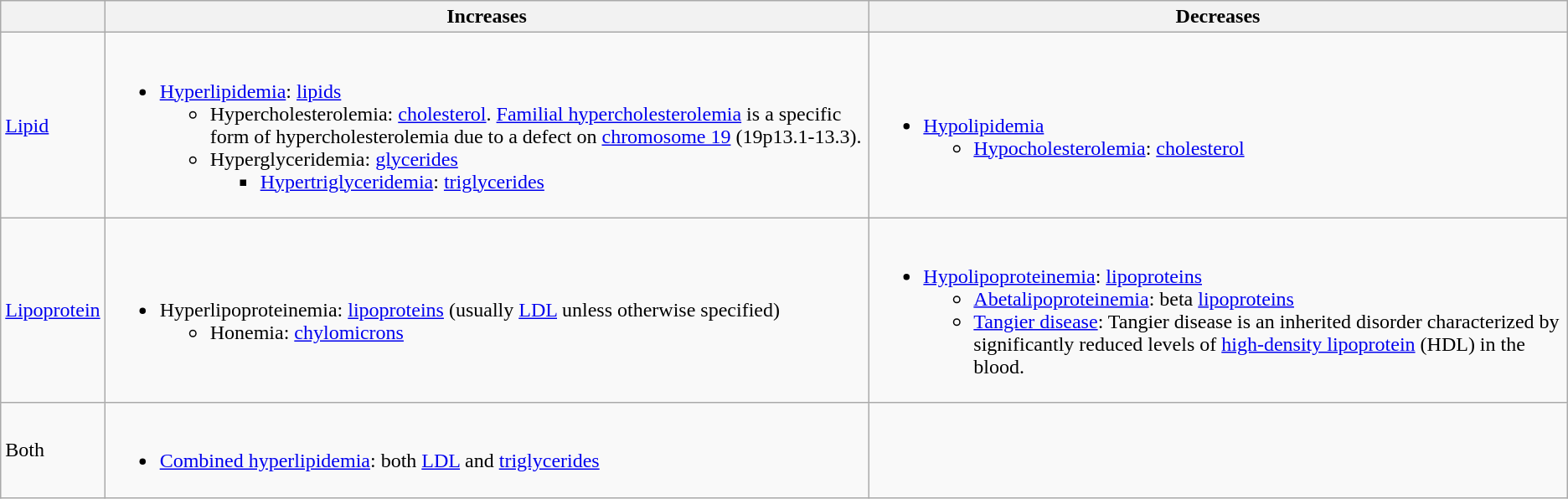<table class="wikitable">
<tr>
<th></th>
<th>Increases</th>
<th>Decreases</th>
</tr>
<tr>
<td><a href='#'>Lipid</a></td>
<td><br><ul><li><a href='#'>Hyperlipidemia</a>: <a href='#'>lipids</a><ul><li>Hypercholesterolemia: <a href='#'>cholesterol</a>. <a href='#'>Familial hypercholesterolemia</a> is a specific form of hypercholesterolemia due to a defect on <a href='#'>chromosome 19</a> (19p13.1-13.3).</li><li>Hyperglyceridemia: <a href='#'>glycerides</a><ul><li><a href='#'>Hypertriglyceridemia</a>: <a href='#'>triglycerides</a></li></ul></li></ul></li></ul></td>
<td><br><ul><li><a href='#'>Hypolipidemia</a><ul><li><a href='#'>Hypocholesterolemia</a>: <a href='#'>cholesterol</a></li></ul></li></ul></td>
</tr>
<tr>
<td><a href='#'>Lipoprotein</a></td>
<td><br><ul><li>Hyperlipoproteinemia: <a href='#'>lipoproteins</a> (usually <a href='#'>LDL</a> unless otherwise specified)<ul><li>Honemia: <a href='#'>chylomicrons</a></li></ul></li></ul></td>
<td><br><ul><li><a href='#'>Hypolipoproteinemia</a>: <a href='#'>lipoproteins</a><ul><li><a href='#'>Abetalipoproteinemia</a>: beta <a href='#'>lipoproteins</a></li><li><a href='#'>Tangier disease</a>: Tangier disease is an inherited disorder characterized by significantly reduced levels of <a href='#'>high-density lipoprotein</a> (HDL) in the blood.</li></ul></li></ul></td>
</tr>
<tr>
<td>Both</td>
<td><br><ul><li><a href='#'>Combined hyperlipidemia</a>: both <a href='#'>LDL</a> and <a href='#'>triglycerides</a></li></ul></td>
<td></td>
</tr>
</table>
